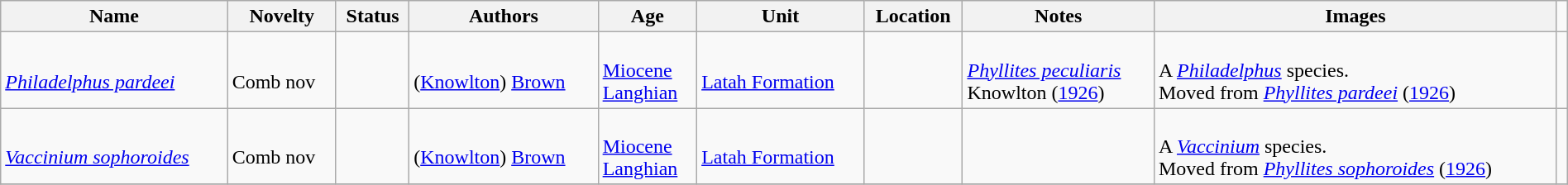<table class="wikitable sortable" align="center" width="100%">
<tr>
<th>Name</th>
<th>Novelty</th>
<th>Status</th>
<th>Authors</th>
<th>Age</th>
<th>Unit</th>
<th>Location</th>
<th>Notes</th>
<th>Images</th>
</tr>
<tr>
<td><br><em><a href='#'>Philadelphus pardeei</a></em></td>
<td><br>Comb nov</td>
<td></td>
<td><br>(<a href='#'>Knowlton</a>) <a href='#'>Brown</a></td>
<td><br><a href='#'>Miocene</a><br><a href='#'>Langhian</a></td>
<td><br><a href='#'>Latah Formation</a></td>
<td><br><br></td>
<td><br><em><a href='#'>Phyllites peculiaris</a></em><br> Knowlton (<a href='#'>1926</a>)</td>
<td><br>A <em><a href='#'>Philadelphus</a></em> species.<br> Moved from <em><a href='#'>Phyllites pardeei</a></em> (<a href='#'>1926</a>)</td>
<td><br></td>
</tr>
<tr>
<td><br><em><a href='#'>Vaccinium sophoroides</a></em></td>
<td><br>Comb nov</td>
<td></td>
<td><br>(<a href='#'>Knowlton</a>) <a href='#'>Brown</a></td>
<td><br><a href='#'>Miocene</a><br><a href='#'>Langhian</a></td>
<td><br><a href='#'>Latah Formation</a></td>
<td><br><br></td>
<td><br></td>
<td><br>A <em><a href='#'>Vaccinium</a></em> species.<br> Moved from <em><a href='#'>Phyllites sophoroides</a></em> (<a href='#'>1926</a>)</td>
<td><br></td>
</tr>
<tr>
</tr>
</table>
